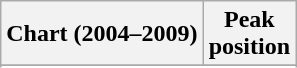<table class="wikitable sortable plainrowheaders" style="text-align:center">
<tr>
<th scope="col">Chart (2004–2009)</th>
<th scope="col">Peak<br>position</th>
</tr>
<tr>
</tr>
<tr>
</tr>
<tr>
</tr>
<tr>
</tr>
<tr>
</tr>
<tr>
</tr>
<tr>
</tr>
</table>
